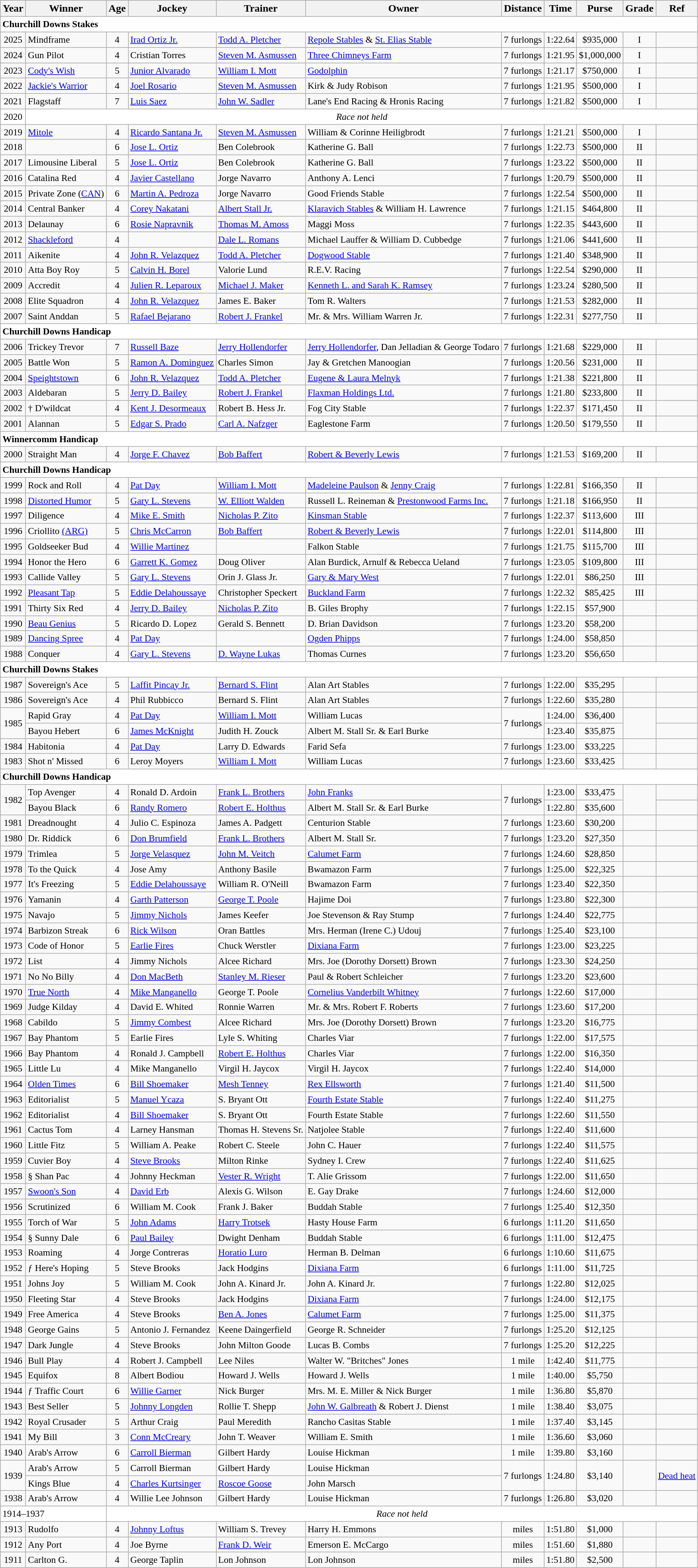<table class="wikitable sortable">
<tr>
<th>Year</th>
<th>Winner</th>
<th>Age</th>
<th>Jockey</th>
<th>Trainer</th>
<th>Owner</th>
<th>Distance</th>
<th>Time</th>
<th>Purse</th>
<th>Grade</th>
<th>Ref</th>
</tr>
<tr style="font-size:90%; background-color:white">
<td align="left" colspan=11><strong>Churchill Downs Stakes</strong></td>
</tr>
<tr style="font-size:90%;">
<td align=center>2025</td>
<td>Mindframe</td>
<td align=center>4</td>
<td><a href='#'>Irad Ortiz Jr.</a></td>
<td><a href='#'>Todd A. Pletcher</a></td>
<td><a href='#'>Repole Stables</a> & <a href='#'>St. Elias Stable</a></td>
<td align=center>7 furlongs</td>
<td align=center>1:22.64</td>
<td align=center>$935,000</td>
<td align=center>I</td>
<td></td>
</tr>
<tr style="font-size:90%;">
<td align=center>2024</td>
<td>Gun Pilot</td>
<td align=center>4</td>
<td>Cristian Torres</td>
<td><a href='#'>Steven M. Asmussen</a></td>
<td><a href='#'>Three Chimneys Farm</a></td>
<td align=center>7 furlongs</td>
<td align=center>1:21.95</td>
<td align=center>$1,000,000</td>
<td align=center>I</td>
<td></td>
</tr>
<tr style="font-size:90%;">
<td align=center>2023</td>
<td><a href='#'>Cody's Wish</a></td>
<td align=center>5</td>
<td><a href='#'>Junior Alvarado</a></td>
<td><a href='#'>William I. Mott</a></td>
<td><a href='#'>Godolphin</a></td>
<td align=center>7 furlongs</td>
<td align=center>1:21.17</td>
<td align=center>$750,000</td>
<td align=center>I</td>
<td></td>
</tr>
<tr style="font-size:90%;">
<td align=center>2022</td>
<td><a href='#'>Jackie's Warrior</a></td>
<td align=center>4</td>
<td><a href='#'>Joel Rosario</a></td>
<td><a href='#'>Steven M. Asmussen</a></td>
<td>Kirk & Judy Robison</td>
<td align=center>7 furlongs</td>
<td align=center>1:21.95</td>
<td align=center>$500,000</td>
<td align=center>I</td>
<td></td>
</tr>
<tr style="font-size:90%;">
<td align=center>2021</td>
<td>Flagstaff</td>
<td align=center>7</td>
<td><a href='#'>Luis Saez</a></td>
<td><a href='#'>John W. Sadler</a></td>
<td>Lane's End Racing & Hronis Racing</td>
<td align=center>7 furlongs</td>
<td align=center>1:21.82</td>
<td align=center>$500,000</td>
<td align=center>I</td>
<td></td>
</tr>
<tr style="font-size:90%; background-color:white">
<td align="center">2020</td>
<td align="center" colspan=10><em>Race not held</em></td>
</tr>
<tr style="font-size:90%;">
<td align=center>2019</td>
<td><a href='#'>Mitole</a></td>
<td align=center>4</td>
<td><a href='#'>Ricardo Santana Jr.</a></td>
<td><a href='#'>Steven M. Asmussen</a></td>
<td>William & Corinne Heiligbrodt</td>
<td align=center>7 furlongs</td>
<td align=center>1:21.21</td>
<td align=center>$500,000</td>
<td align=center>I</td>
<td></td>
</tr>
<tr style="font-size:90%;">
<td align=center>2018</td>
<td></td>
<td align=center>6</td>
<td><a href='#'>Jose L. Ortiz</a></td>
<td>Ben Colebrook</td>
<td>Katherine G. Ball</td>
<td align=center>7 furlongs</td>
<td align=center>1:22.73</td>
<td align=center>$500,000</td>
<td align=center>II</td>
<td></td>
</tr>
<tr style="font-size:90%;">
<td align=center>2017</td>
<td>Limousine Liberal</td>
<td align=center>5</td>
<td><a href='#'>Jose L. Ortiz</a></td>
<td>Ben Colebrook</td>
<td>Katherine G. Ball</td>
<td align=center>7 furlongs</td>
<td align=center>1:23.22</td>
<td align=center>$500,000</td>
<td align=center>II</td>
<td></td>
</tr>
<tr style="font-size:90%;">
<td align=center>2016</td>
<td>Catalina Red</td>
<td align=center>4</td>
<td><a href='#'>Javier Castellano</a></td>
<td>Jorge Navarro</td>
<td>Anthony A. Lenci</td>
<td align=center>7 furlongs</td>
<td align=center>1:20.79</td>
<td align=center>$500,000</td>
<td align=center>II</td>
<td></td>
</tr>
<tr style="font-size:90%;">
<td align=center>2015</td>
<td>Private Zone (<a href='#'>CAN</a>)</td>
<td align=center>6</td>
<td><a href='#'>Martin A. Pedroza</a></td>
<td>Jorge Navarro</td>
<td>Good Friends Stable</td>
<td align=center>7 furlongs</td>
<td align=center>1:22.54</td>
<td align=center>$500,000</td>
<td align=center>II</td>
<td></td>
</tr>
<tr style="font-size:90%;">
<td align=center>2014</td>
<td>Central Banker</td>
<td align=center>4</td>
<td><a href='#'>Corey Nakatani</a></td>
<td><a href='#'>Albert Stall Jr.</a></td>
<td><a href='#'>Klaravich Stables</a> & William H. Lawrence</td>
<td align=center>7 furlongs</td>
<td align=center>1:21.15</td>
<td align=center>$464,800</td>
<td align=center>II</td>
<td></td>
</tr>
<tr style="font-size:90%;">
<td align=center>2013</td>
<td>Delaunay</td>
<td align=center>6</td>
<td><a href='#'>Rosie Napravnik</a></td>
<td><a href='#'>Thomas M. Amoss</a></td>
<td>Maggi Moss</td>
<td align=center>7 furlongs</td>
<td align=center>1:22.35</td>
<td align=center>$443,600</td>
<td align=center>II</td>
<td></td>
</tr>
<tr style="font-size:90%;">
<td align=center>2012</td>
<td><a href='#'>Shackleford</a></td>
<td align=center>4</td>
<td></td>
<td><a href='#'>Dale L. Romans</a></td>
<td>Michael Lauffer & William D. Cubbedge</td>
<td align=center>7 furlongs</td>
<td align=center>1:21.06</td>
<td align=center>$441,600</td>
<td align=center>II</td>
<td></td>
</tr>
<tr style="font-size:90%;">
<td align=center>2011</td>
<td>Aikenite</td>
<td align=center>4</td>
<td><a href='#'>John R. Velazquez</a></td>
<td><a href='#'>Todd A. Pletcher</a></td>
<td><a href='#'>Dogwood Stable</a></td>
<td align=center>7 furlongs</td>
<td align=center>1:21.40</td>
<td align=center>$348,900</td>
<td align=center>II</td>
<td></td>
</tr>
<tr style="font-size:90%;">
<td align=center>2010</td>
<td>Atta Boy Roy</td>
<td align=center>5</td>
<td><a href='#'>Calvin H. Borel</a></td>
<td>Valorie Lund</td>
<td>R.E.V. Racing</td>
<td align=center>7 furlongs</td>
<td align=center>1:22.54</td>
<td align=center>$290,000</td>
<td align=center>II</td>
<td></td>
</tr>
<tr style="font-size:90%;">
<td align=center>2009</td>
<td>Accredit</td>
<td align=center>4</td>
<td><a href='#'>Julien R. Leparoux</a></td>
<td><a href='#'>Michael J. Maker</a></td>
<td><a href='#'>Kenneth L. and Sarah K. Ramsey</a></td>
<td align=center>7 furlongs</td>
<td align=center>1:23.24</td>
<td align=center>$280,500</td>
<td align=center>II</td>
<td></td>
</tr>
<tr style="font-size:90%;">
<td align=center>2008</td>
<td>Elite Squadron</td>
<td align=center>4</td>
<td><a href='#'>John R. Velazquez</a></td>
<td>James E. Baker</td>
<td>Tom R. Walters</td>
<td align=center>7 furlongs</td>
<td align=center>1:21.53</td>
<td align=center>$282,000</td>
<td align=center>II</td>
<td></td>
</tr>
<tr style="font-size:90%;">
<td align=center>2007</td>
<td>Saint Anddan</td>
<td align=center>5</td>
<td><a href='#'>Rafael Bejarano</a></td>
<td><a href='#'>Robert J. Frankel</a></td>
<td>Mr. & Mrs. William Warren Jr.</td>
<td align=center>7 furlongs</td>
<td align=center>1:22.31</td>
<td align=center>$277,750</td>
<td align=center>II</td>
<td></td>
</tr>
<tr style="font-size:90%; background-color:white">
<td align="left" colspan=11><strong>Churchill Downs Handicap </strong></td>
</tr>
<tr style="font-size:90%;">
<td align=center>2006</td>
<td>Trickey Trevor</td>
<td align=center>7</td>
<td><a href='#'>Russell Baze</a></td>
<td><a href='#'>Jerry Hollendorfer</a></td>
<td><a href='#'>Jerry Hollendorfer</a>, Dan Jelladian & George Todaro</td>
<td align=center>7 furlongs</td>
<td align=center>1:21.68</td>
<td align=center>$229,000</td>
<td align=center>II</td>
<td></td>
</tr>
<tr style="font-size:90%;">
<td align=center>2005</td>
<td>Battle Won</td>
<td align=center>5</td>
<td><a href='#'>Ramon A. Dominguez</a></td>
<td>Charles Simon</td>
<td>Jay & Gretchen Manoogian</td>
<td align=center>7 furlongs</td>
<td align=center>1:20.56</td>
<td align=center>$231,000</td>
<td align=center>II</td>
<td></td>
</tr>
<tr style="font-size:90%;">
<td align=center>2004</td>
<td><a href='#'>Speightstown</a></td>
<td align=center>6</td>
<td><a href='#'>John R. Velazquez</a></td>
<td><a href='#'>Todd A. Pletcher</a></td>
<td><a href='#'>Eugene & Laura Melnyk</a></td>
<td align=center>7 furlongs</td>
<td align=center>1:21.38</td>
<td align=center>$221,800</td>
<td align=center>II</td>
<td></td>
</tr>
<tr style="font-size:90%;">
<td align=center>2003</td>
<td>Aldebaran</td>
<td align=center>5</td>
<td><a href='#'>Jerry D. Bailey</a></td>
<td><a href='#'>Robert J. Frankel</a></td>
<td><a href='#'>Flaxman Holdings Ltd.</a></td>
<td align=center>7 furlongs</td>
<td align=center>1:21.80</td>
<td align=center>$233,800</td>
<td align=center>II</td>
<td></td>
</tr>
<tr style="font-size:90%;">
<td align=center>2002</td>
<td>† D'wildcat</td>
<td align=center>4</td>
<td><a href='#'>Kent J. Desormeaux</a></td>
<td>Robert B. Hess Jr.</td>
<td>Fog City Stable</td>
<td align=center>7 furlongs</td>
<td align=center>1:22.37</td>
<td align=center>$171,450</td>
<td align=center>II</td>
<td></td>
</tr>
<tr style="font-size:90%;">
<td align=center>2001</td>
<td>Alannan</td>
<td align=center>5</td>
<td><a href='#'>Edgar S. Prado</a></td>
<td><a href='#'>Carl A. Nafzger</a></td>
<td>Eaglestone Farm</td>
<td align=center>7 furlongs</td>
<td align=center>1:20.50</td>
<td align=center>$179,550</td>
<td align=center>II</td>
<td></td>
</tr>
<tr style="font-size:90%; background-color:white">
<td align="left" colspan=11><strong>Winnercomm Handicap </strong></td>
</tr>
<tr style="font-size:90%;">
<td align=center>2000</td>
<td>Straight Man</td>
<td align=center>4</td>
<td><a href='#'>Jorge F. Chavez</a></td>
<td><a href='#'>Bob Baffert</a></td>
<td><a href='#'>Robert & Beverly Lewis</a></td>
<td align=center>7 furlongs</td>
<td align=center>1:21.53</td>
<td align=center>$169,200</td>
<td align=center>II</td>
<td></td>
</tr>
<tr style="font-size:90%; background-color:white">
<td align="left" colspan=11><strong>Churchill Downs Handicap </strong></td>
</tr>
<tr style="font-size:90%;">
<td align=center>1999</td>
<td>Rock and Roll</td>
<td align=center>4</td>
<td><a href='#'>Pat Day</a></td>
<td><a href='#'>William I. Mott</a></td>
<td><a href='#'>Madeleine Paulson</a> & <a href='#'>Jenny Craig</a></td>
<td align=center>7 furlongs</td>
<td align=center>1:22.81</td>
<td align=center>$166,350</td>
<td align=center>II</td>
<td></td>
</tr>
<tr style="font-size:90%;">
<td align=center>1998</td>
<td><a href='#'>Distorted Humor</a></td>
<td align=center>5</td>
<td><a href='#'>Gary L. Stevens</a></td>
<td><a href='#'>W. Elliott Walden</a></td>
<td>Russell L. Reineman  & <a href='#'>Prestonwood Farms Inc.</a></td>
<td align=center>7 furlongs</td>
<td align=center>1:21.18</td>
<td align=center>$166,950</td>
<td align=center>II</td>
<td></td>
</tr>
<tr style="font-size:90%;">
<td align=center>1997</td>
<td>Diligence</td>
<td align=center>4</td>
<td><a href='#'>Mike E. Smith</a></td>
<td><a href='#'>Nicholas P. Zito</a></td>
<td><a href='#'>Kinsman Stable</a></td>
<td align=center>7 furlongs</td>
<td align=center>1:22.37</td>
<td align=center>$113,600</td>
<td align=center>III</td>
<td></td>
</tr>
<tr style="font-size:90%;">
<td align=center>1996</td>
<td>Criollito <a href='#'>(ARG)</a></td>
<td align=center>5</td>
<td><a href='#'>Chris McCarron</a></td>
<td><a href='#'>Bob Baffert</a></td>
<td><a href='#'>Robert & Beverly Lewis</a></td>
<td align=center>7 furlongs</td>
<td align=center>1:22.01</td>
<td align=center>$114,800</td>
<td align=center>III</td>
<td></td>
</tr>
<tr style="font-size:90%;">
<td align=center>1995</td>
<td>Goldseeker Bud</td>
<td align=center>4</td>
<td><a href='#'>Willie Martinez</a></td>
<td></td>
<td>Falkon Stable</td>
<td align=center>7 furlongs</td>
<td align=center>1:21.75</td>
<td align=center>$115,700</td>
<td align=center>III</td>
<td></td>
</tr>
<tr style="font-size:90%;">
<td align=center>1994</td>
<td>Honor the Hero</td>
<td align=center>6</td>
<td><a href='#'>Garrett K. Gomez</a></td>
<td>Doug Oliver</td>
<td>Alan Burdick, Arnulf & Rebecca Ueland</td>
<td align=center>7 furlongs</td>
<td align=center>1:23.05</td>
<td align=center>$109,800</td>
<td align=center>III</td>
<td></td>
</tr>
<tr style="font-size:90%;">
<td align=center>1993</td>
<td>Callide Valley</td>
<td align=center>5</td>
<td><a href='#'>Gary L. Stevens</a></td>
<td>Orin J. Glass Jr.</td>
<td><a href='#'>Gary & Mary West</a></td>
<td align=center>7 furlongs</td>
<td align=center>1:22.01</td>
<td align=center>$86,250</td>
<td align=center>III</td>
<td></td>
</tr>
<tr style="font-size:90%;">
<td align=center>1992</td>
<td><a href='#'>Pleasant Tap</a></td>
<td align=center>5</td>
<td><a href='#'>Eddie Delahoussaye</a></td>
<td>Christopher Speckert</td>
<td><a href='#'>Buckland Farm</a></td>
<td align=center>7 furlongs</td>
<td align=center>1:22.32</td>
<td align=center>$85,425</td>
<td align=center>III</td>
<td></td>
</tr>
<tr style="font-size:90%;">
<td align=center>1991</td>
<td>Thirty Six Red</td>
<td align=center>4</td>
<td><a href='#'>Jerry D. Bailey</a></td>
<td><a href='#'>Nicholas P. Zito</a></td>
<td>B. Giles Brophy</td>
<td align=center>7 furlongs</td>
<td align=center>1:22.15</td>
<td align=center>$57,900</td>
<td align=center></td>
<td></td>
</tr>
<tr style="font-size:90%;">
<td align=center>1990</td>
<td><a href='#'>Beau Genius</a></td>
<td align=center>5</td>
<td>Ricardo D. Lopez</td>
<td>Gerald S. Bennett</td>
<td>D. Brian Davidson</td>
<td align=center>7 furlongs</td>
<td align=center>1:23.20</td>
<td align=center>$58,200</td>
<td align=center></td>
<td></td>
</tr>
<tr style="font-size:90%;">
<td align=center>1989</td>
<td><a href='#'>Dancing Spree</a></td>
<td align=center>4</td>
<td><a href='#'>Pat Day</a></td>
<td></td>
<td><a href='#'>Ogden Phipps</a></td>
<td align=center>7 furlongs</td>
<td align=center>1:24.00</td>
<td align=center>$58,850</td>
<td align=center></td>
<td></td>
</tr>
<tr style="font-size:90%;">
<td align=center>1988</td>
<td>Conquer</td>
<td align=center>4</td>
<td><a href='#'>Gary L. Stevens</a></td>
<td><a href='#'>D. Wayne Lukas</a></td>
<td>Thomas Curnes</td>
<td align=center>7 furlongs</td>
<td align=center>1:23.20</td>
<td align=center>$56,650</td>
<td align=center></td>
<td></td>
</tr>
<tr style="font-size:90%; background-color:white">
<td align="left" colspan=11><strong>Churchill Downs Stakes</strong></td>
</tr>
<tr style="font-size:90%;">
<td align=center>1987</td>
<td>Sovereign's Ace</td>
<td align=center>5</td>
<td><a href='#'>Laffit Pincay Jr.</a></td>
<td><a href='#'>Bernard S. Flint</a></td>
<td>Alan Art Stables</td>
<td align=center>7 furlongs</td>
<td align=center>1:22.00</td>
<td align=center>$35,295</td>
<td align=center></td>
<td></td>
</tr>
<tr style="font-size:90%;">
<td align=center>1986</td>
<td>Sovereign's Ace</td>
<td align=center>4</td>
<td>Phil Rubbicco</td>
<td>Bernard S. Flint</td>
<td>Alan Art Stables</td>
<td align=center>7 furlongs</td>
<td align=center>1:22.60</td>
<td align=center>$35,280</td>
<td align=center></td>
<td></td>
</tr>
<tr style="font-size:90%;">
<td align=center rowspan=2>1985</td>
<td>Rapid Gray</td>
<td align=center>4</td>
<td><a href='#'>Pat Day</a></td>
<td><a href='#'>William I. Mott</a></td>
<td>William Lucas</td>
<td align=center rowspan=2>7 furlongs</td>
<td align=center>1:24.00</td>
<td align=center>$36,400</td>
<td align=center rowspan=2></td>
<td></td>
</tr>
<tr style="font-size:90%;">
<td>Bayou Hebert</td>
<td align=center>6</td>
<td><a href='#'>James McKnight</a></td>
<td>Judith H. Zouck</td>
<td>Albert M. Stall Sr. & Earl Burke</td>
<td align=center>1:23.40</td>
<td align=center>$35,875</td>
<td></td>
</tr>
<tr style="font-size:90%;">
<td align=center>1984</td>
<td>Habitonia</td>
<td align=center>4</td>
<td><a href='#'>Pat Day</a></td>
<td>Larry D. Edwards</td>
<td>Farid Sefa</td>
<td align=center>7 furlongs</td>
<td align=center>1:23.00</td>
<td align=center>$33,225</td>
<td align=center></td>
<td></td>
</tr>
<tr style="font-size:90%;">
<td align=center>1983</td>
<td>Shot n' Missed</td>
<td align=center>6</td>
<td>Leroy Moyers</td>
<td><a href='#'>William I. Mott</a></td>
<td>William Lucas</td>
<td align=center>7 furlongs</td>
<td align=center>1:23.60</td>
<td align=center>$33,425</td>
<td align=center></td>
<td></td>
</tr>
<tr style="font-size:90%; background-color:white">
<td align="left" colspan=11><strong>Churchill Downs Handicap</strong></td>
</tr>
<tr style="font-size:90%;">
<td align=center rowspan=2>1982</td>
<td>Top Avenger</td>
<td align=center>4</td>
<td>Ronald D. Ardoin</td>
<td><a href='#'>Frank L. Brothers</a></td>
<td><a href='#'>John Franks</a></td>
<td align=center rowspan=2>7 furlongs</td>
<td align=center>1:23.00</td>
<td align=center>$33,475</td>
<td align=center rowspan=2></td>
<td></td>
</tr>
<tr style="font-size:90%;">
<td>Bayou Black</td>
<td align=center>6</td>
<td><a href='#'>Randy Romero</a></td>
<td><a href='#'>Robert E. Holthus</a></td>
<td>Albert M. Stall Sr. & Earl Burke</td>
<td align=center>1:22.80</td>
<td align=center>$35,600</td>
<td></td>
</tr>
<tr style="font-size:90%;">
<td align=center>1981</td>
<td>Dreadnought</td>
<td align=center>4</td>
<td>Julio C. Espinoza</td>
<td>James A. Padgett</td>
<td>Centurion Stable</td>
<td align=center>7 furlongs</td>
<td align=center>1:23.60</td>
<td align=center>$30,200</td>
<td align=center></td>
<td></td>
</tr>
<tr style="font-size:90%;">
<td align=center>1980</td>
<td>Dr. Riddick</td>
<td align=center>6</td>
<td><a href='#'>Don Brumfield</a></td>
<td><a href='#'>Frank L. Brothers</a></td>
<td>Albert M. Stall Sr.</td>
<td align=center>7 furlongs</td>
<td align=center>1:23.20</td>
<td align=center>$27,350</td>
<td align=center></td>
<td></td>
</tr>
<tr style="font-size:90%;">
<td align=center>1979</td>
<td>Trimlea</td>
<td align=center>5</td>
<td><a href='#'>Jorge Velasquez</a></td>
<td><a href='#'>John M. Veitch</a></td>
<td><a href='#'>Calumet Farm</a></td>
<td align=center>7 furlongs</td>
<td align=center>1:24.60</td>
<td align=center>$28,850</td>
<td align=center></td>
<td></td>
</tr>
<tr style="font-size:90%;">
<td align=center>1978</td>
<td>To the Quick</td>
<td align=center>4</td>
<td>Jose Amy</td>
<td>Anthony Basile</td>
<td>Bwamazon Farm</td>
<td align=center>7 furlongs</td>
<td align=center>1:25.00</td>
<td align=center>$22,325</td>
<td align=center></td>
<td></td>
</tr>
<tr style="font-size:90%;">
<td align=center>1977</td>
<td>It's Freezing</td>
<td align=center>5</td>
<td><a href='#'>Eddie Delahoussaye</a></td>
<td>William R. O'Neill</td>
<td>Bwamazon Farm</td>
<td align=center>7 furlongs</td>
<td align=center>1:23.40</td>
<td align=center>$22,350</td>
<td align=center></td>
<td></td>
</tr>
<tr style="font-size:90%;">
<td align=center>1976</td>
<td>Yamanin</td>
<td align=center>4</td>
<td><a href='#'>Garth Patterson</a></td>
<td><a href='#'>George T. Poole</a></td>
<td>Hajime Doi</td>
<td align=center>7 furlongs</td>
<td align=center>1:23.80</td>
<td align=center>$22,300</td>
<td align=center></td>
<td></td>
</tr>
<tr style="font-size:90%;">
<td align=center>1975</td>
<td>Navajo</td>
<td align=center>5</td>
<td><a href='#'>Jimmy Nichols</a></td>
<td>James Keefer</td>
<td>Joe Stevenson & Ray Stump</td>
<td align=center>7 furlongs</td>
<td align=center>1:24.40</td>
<td align=center>$22,775</td>
<td align=center></td>
<td></td>
</tr>
<tr style="font-size:90%;">
<td align=center>1974</td>
<td>Barbizon Streak</td>
<td align=center>6</td>
<td><a href='#'>Rick Wilson</a></td>
<td>Oran Battles</td>
<td>Mrs. Herman (Irene C.) Udouj</td>
<td align=center>7 furlongs</td>
<td align=center>1:25.40</td>
<td align=center>$23,100</td>
<td align=center></td>
<td></td>
</tr>
<tr style="font-size:90%;">
<td align=center>1973</td>
<td>Code of Honor</td>
<td align=center>5</td>
<td><a href='#'>Earlie Fires</a></td>
<td>Chuck Werstler</td>
<td><a href='#'>Dixiana Farm</a></td>
<td align=center>7 furlongs</td>
<td align=center>1:23.00</td>
<td align=center>$23,225</td>
<td align=center></td>
<td></td>
</tr>
<tr style="font-size:90%;">
<td align=center>1972</td>
<td>List</td>
<td align=center>4</td>
<td>Jimmy Nichols</td>
<td>Alcee Richard</td>
<td>Mrs. Joe (Dorothy Dorsett) Brown</td>
<td align=center>7 furlongs</td>
<td align=center>1:23.30</td>
<td align=center>$24,250</td>
<td align=center></td>
<td></td>
</tr>
<tr style="font-size:90%;">
<td align=center>1971</td>
<td>No No Billy</td>
<td align=center>4</td>
<td><a href='#'>Don MacBeth</a></td>
<td><a href='#'>Stanley M. Rieser</a></td>
<td>Paul & Robert Schleicher</td>
<td align=center>7 furlongs</td>
<td align=center>1:23.20</td>
<td align=center>$23,600</td>
<td align=center></td>
<td></td>
</tr>
<tr style="font-size:90%;">
<td align=center>1970</td>
<td><a href='#'>True North</a></td>
<td align=center>4</td>
<td><a href='#'>Mike Manganello</a></td>
<td>George T. Poole</td>
<td><a href='#'>Cornelius Vanderbilt Whitney</a></td>
<td align=center>7 furlongs</td>
<td align=center>1:22.60</td>
<td align=center>$17,000</td>
<td align=center></td>
<td></td>
</tr>
<tr style="font-size:90%;">
<td align=center>1969</td>
<td>Judge Kilday</td>
<td align=center>4</td>
<td>David E. Whited</td>
<td>Ronnie Warren</td>
<td>Mr. & Mrs. Robert F. Roberts</td>
<td align=center>7 furlongs</td>
<td align=center>1:23.60</td>
<td align=center>$17,200</td>
<td align=center></td>
<td></td>
</tr>
<tr style="font-size:90%;">
<td align=center>1968</td>
<td>Cabildo</td>
<td align=center>5</td>
<td><a href='#'>Jimmy Combest</a></td>
<td>Alcee Richard</td>
<td>Mrs. Joe (Dorothy Dorsett) Brown</td>
<td align=center>7 furlongs</td>
<td align=center>1:23.20</td>
<td align=center>$16,775</td>
<td align=center></td>
<td></td>
</tr>
<tr style="font-size:90%;">
<td align=center>1967</td>
<td>Bay Phantom</td>
<td align=center>5</td>
<td>Earlie Fires</td>
<td>Lyle S. Whiting</td>
<td>Charles Viar</td>
<td align=center>7 furlongs</td>
<td align=center>1:22.00</td>
<td align=center>$17,575</td>
<td align=center></td>
<td></td>
</tr>
<tr style="font-size:90%;">
<td align=center>1966</td>
<td>Bay Phantom</td>
<td align=center>4</td>
<td>Ronald J. Campbell</td>
<td><a href='#'>Robert E. Holthus</a></td>
<td>Charles Viar</td>
<td align=center>7 furlongs</td>
<td align=center>1:22.00</td>
<td align=center>$16,350</td>
<td align=center></td>
<td></td>
</tr>
<tr style="font-size:90%;">
<td align=center>1965</td>
<td>Little Lu</td>
<td align=center>4</td>
<td>Mike Manganello</td>
<td>Virgil H. Jaycox</td>
<td>Virgil H. Jaycox</td>
<td align=center>7 furlongs</td>
<td align=center>1:22.40</td>
<td align=center>$14,000</td>
<td align=center></td>
<td></td>
</tr>
<tr style="font-size:90%;">
<td align=center>1964</td>
<td><a href='#'>Olden Times</a></td>
<td align=center>6</td>
<td><a href='#'>Bill Shoemaker</a></td>
<td><a href='#'>Mesh Tenney</a></td>
<td><a href='#'>Rex Ellsworth</a></td>
<td align=center>7 furlongs</td>
<td align=center>1:21.40</td>
<td align=center>$11,500</td>
<td align=center></td>
<td></td>
</tr>
<tr style="font-size:90%;">
<td align=center>1963</td>
<td>Editorialist</td>
<td align=center>5</td>
<td><a href='#'>Manuel Ycaza</a></td>
<td>S. Bryant Ott</td>
<td><a href='#'>Fourth Estate Stable</a></td>
<td align=center>7 furlongs</td>
<td align=center>1:22.40</td>
<td align=center>$11,275</td>
<td align=center></td>
<td></td>
</tr>
<tr style="font-size:90%;">
<td align=center>1962</td>
<td>Editorialist</td>
<td align=center>4</td>
<td><a href='#'>Bill Shoemaker</a></td>
<td>S. Bryant Ott</td>
<td>Fourth Estate Stable</td>
<td align=center>7 furlongs</td>
<td align=center>1:22.60</td>
<td align=center>$11,550</td>
<td align=center></td>
<td></td>
</tr>
<tr style="font-size:90%;">
<td align=center>1961</td>
<td>Cactus Tom</td>
<td align=center>4</td>
<td>Larney Hansman</td>
<td>Thomas H. Stevens Sr.</td>
<td>Natjolee Stable</td>
<td align=center>7 furlongs</td>
<td align=center>1:22.40</td>
<td align=center>$11,600</td>
<td align=center></td>
<td></td>
</tr>
<tr style="font-size:90%;">
<td align=center>1960</td>
<td>Little Fitz</td>
<td align=center>5</td>
<td>William A. Peake</td>
<td>Robert C. Steele</td>
<td>John C. Hauer</td>
<td align=center>7 furlongs</td>
<td align=center>1:22.40</td>
<td align=center>$11,575</td>
<td align=center></td>
<td></td>
</tr>
<tr style="font-size:90%;">
<td align=center>1959</td>
<td>Cuvier Boy</td>
<td align=center>4</td>
<td><a href='#'>Steve Brooks</a></td>
<td>Milton Rinke</td>
<td>Sydney I. Crew</td>
<td align=center>7 furlongs</td>
<td align=center>1:22.40</td>
<td align=center>$11,625</td>
<td align=center></td>
<td></td>
</tr>
<tr style="font-size:90%;">
<td align=center>1958</td>
<td>§ Shan Pac</td>
<td align=center>4</td>
<td>Johnny Heckman</td>
<td><a href='#'>Vester R. Wright</a></td>
<td>T. Alie Grissom</td>
<td align=center>7 furlongs</td>
<td align=center>1:22.00</td>
<td align=center>$11,650</td>
<td align=center></td>
<td></td>
</tr>
<tr style="font-size:90%;">
<td align=center>1957</td>
<td><a href='#'>Swoon's Son</a></td>
<td align=center>4</td>
<td><a href='#'>David Erb</a></td>
<td>Alexis G. Wilson</td>
<td>E. Gay Drake</td>
<td align=center>7 furlongs</td>
<td align=center>1:24.60</td>
<td align=center>$12,000</td>
<td align=center></td>
<td></td>
</tr>
<tr style="font-size:90%;">
<td align=center>1956</td>
<td>Scrutinized</td>
<td align=center>6</td>
<td>William M. Cook</td>
<td>Frank J. Baker</td>
<td>Buddah Stable</td>
<td align=center>7 furlongs</td>
<td align=center>1:25.40</td>
<td align=center>$12,350</td>
<td align=center></td>
<td></td>
</tr>
<tr style="font-size:90%;">
<td align=center>1955</td>
<td>Torch of War</td>
<td align=center>5</td>
<td><a href='#'>John Adams</a></td>
<td><a href='#'>Harry Trotsek</a></td>
<td>Hasty House Farm</td>
<td align=center>6 furlongs</td>
<td align=center>1:11.20</td>
<td align=center>$11,650</td>
<td align=center></td>
<td></td>
</tr>
<tr style="font-size:90%;">
<td align=center>1954</td>
<td>§ Sunny Dale</td>
<td align=center>6</td>
<td><a href='#'>Paul Bailey</a></td>
<td>Dwight Denham</td>
<td>Buddah Stable</td>
<td align=center>6 furlongs</td>
<td align=center>1:11.00</td>
<td align=center>$12,475</td>
<td align=center></td>
<td></td>
</tr>
<tr style="font-size:90%;">
<td align=center>1953</td>
<td>Roaming</td>
<td align=center>4</td>
<td>Jorge Contreras</td>
<td><a href='#'>Horatio Luro</a></td>
<td>Herman B. Delman</td>
<td align=center>6 furlongs</td>
<td align=center>1:10.60</td>
<td align=center>$11,675</td>
<td align=center></td>
<td></td>
</tr>
<tr style="font-size:90%;">
<td align=center>1952</td>
<td>ƒ Here's Hoping</td>
<td align=center>5</td>
<td>Steve Brooks</td>
<td>Jack Hodgins</td>
<td><a href='#'>Dixiana Farm</a></td>
<td align=center>6 furlongs</td>
<td align=center>1:11.00</td>
<td align=center>$11,725</td>
<td align=center></td>
<td></td>
</tr>
<tr style="font-size:90%;">
<td align=center>1951</td>
<td>Johns Joy</td>
<td align=center>5</td>
<td>William M. Cook</td>
<td>John A. Kinard Jr.</td>
<td>John A. Kinard Jr.</td>
<td align=center>7 furlongs</td>
<td align=center>1:22.80</td>
<td align=center>$12,025</td>
<td align=center></td>
<td></td>
</tr>
<tr style="font-size:90%;">
<td align=center>1950</td>
<td>Fleeting Star</td>
<td align=center>4</td>
<td>Steve Brooks</td>
<td>Jack Hodgins</td>
<td><a href='#'>Dixiana Farm</a></td>
<td align=center>7 furlongs</td>
<td align=center>1:24.00</td>
<td align=center>$12,175</td>
<td align=center></td>
<td></td>
</tr>
<tr style="font-size:90%;">
<td align=center>1949</td>
<td>Free America</td>
<td align=center>4</td>
<td>Steve Brooks</td>
<td><a href='#'>Ben A. Jones</a></td>
<td><a href='#'>Calumet Farm</a></td>
<td align=center>7 furlongs</td>
<td align=center>1:25.00</td>
<td align=center>$11,375</td>
<td align=center></td>
<td></td>
</tr>
<tr style="font-size:90%;">
<td align=center>1948</td>
<td>George Gains</td>
<td align=center>5</td>
<td>Antonio J. Fernandez</td>
<td>Keene Daingerfield</td>
<td>George R. Schneider</td>
<td align=center>7 furlongs</td>
<td align=center>1:25.20</td>
<td align=center>$12,125</td>
<td align=center></td>
<td></td>
</tr>
<tr style="font-size:90%;">
<td align=center>1947</td>
<td>Dark Jungle</td>
<td align=center>4</td>
<td>Steve Brooks</td>
<td>John Milton Goode</td>
<td>Lucas B. Combs</td>
<td align=center>7 furlongs</td>
<td align=center>1:25.20</td>
<td align=center>$12,225</td>
<td align=center></td>
<td></td>
</tr>
<tr style="font-size:90%;">
<td align=center>1946</td>
<td>Bull Play</td>
<td align=center>4</td>
<td>Robert J. Campbell</td>
<td>Lee Niles</td>
<td>Walter W. "Britches" Jones</td>
<td align=center>1 mile</td>
<td align=center>1:42.40</td>
<td align=center>$11,775</td>
<td align=center></td>
<td></td>
</tr>
<tr style="font-size:90%;">
<td align=center>1945</td>
<td>Equifox</td>
<td align=center>8</td>
<td>Albert Bodiou</td>
<td>Howard J. Wells</td>
<td>Howard J. Wells</td>
<td align=center>1 mile</td>
<td align=center>1:40.00</td>
<td align=center>$5,750</td>
<td align=center></td>
<td></td>
</tr>
<tr style="font-size:90%;">
<td align=center>1944</td>
<td>ƒ Traffic Court</td>
<td align=center>6</td>
<td><a href='#'>Willie Garner</a></td>
<td>Nick Burger</td>
<td>Mrs. M. E. Miller & Nick Burger</td>
<td align=center>1 mile</td>
<td align=center>1:36.80</td>
<td align=center>$5,870</td>
<td align=center></td>
<td></td>
</tr>
<tr style="font-size:90%;">
<td align=center>1943</td>
<td>Best Seller</td>
<td align=center>5</td>
<td><a href='#'>Johnny Longden</a></td>
<td>Rollie T. Shepp</td>
<td><a href='#'>John W. Galbreath</a> & Robert J. Dienst</td>
<td align=center>1 mile</td>
<td align=center>1:38.40</td>
<td align=center>$3,075</td>
<td align=center></td>
<td></td>
</tr>
<tr style="font-size:90%;">
<td align=center>1942</td>
<td>Royal Crusader</td>
<td align=center>5</td>
<td>Arthur Craig</td>
<td>Paul Meredith</td>
<td>Rancho Casitas Stable</td>
<td align=center>1 mile</td>
<td align=center>1:37.40</td>
<td align=center>$3,145</td>
<td align=center></td>
<td></td>
</tr>
<tr style="font-size:90%;">
<td align=center>1941</td>
<td>My Bill</td>
<td align=center>3</td>
<td><a href='#'>Conn McCreary</a></td>
<td>John T. Weaver</td>
<td>William E. Smith</td>
<td align=center>1 mile</td>
<td align=center>1:36.60</td>
<td align=center>$3,060</td>
<td align=center></td>
<td></td>
</tr>
<tr style="font-size:90%;">
<td align=center>1940</td>
<td>Arab's Arrow</td>
<td align=center>6</td>
<td><a href='#'>Carroll Bierman</a></td>
<td>Gilbert Hardy</td>
<td>Louise Hickman</td>
<td align=center>1 mile</td>
<td align=center>1:39.80</td>
<td align=center>$3,160</td>
<td align=center></td>
<td></td>
</tr>
<tr style="font-size:90%;">
<td align=center rowspan=2>1939</td>
<td>Arab's Arrow</td>
<td align=center>5</td>
<td>Carroll Bierman</td>
<td>Gilbert Hardy</td>
<td>Louise Hickman</td>
<td align=center rowspan=2>7 furlongs</td>
<td align=center rowspan=2>1:24.80</td>
<td align=center rowspan=2>$3,140</td>
<td align=center rowspan=2></td>
<td rowspan=2><a href='#'>Dead heat</a></td>
</tr>
<tr style="font-size:90%;">
<td>Kings Blue</td>
<td align=center>4</td>
<td><a href='#'>Charles Kurtsinger</a></td>
<td><a href='#'>Roscoe Goose</a></td>
<td>John Marsch</td>
</tr>
<tr style="font-size:90%;">
<td align=center>1938</td>
<td>Arab's Arrow</td>
<td align=center>4</td>
<td>Willie Lee Johnson</td>
<td>Gilbert Hardy</td>
<td>Louise Hickman</td>
<td align=center>7 furlongs</td>
<td align=center>1:26.80</td>
<td align=center>$3,020</td>
<td align=center></td>
<td></td>
</tr>
<tr style="font-size:90%; background-color:white">
<td align="left" colspan=2>1914–1937</td>
<td align="center" colspan=9><em>Race not held</em></td>
</tr>
<tr style="font-size:90%;">
<td align=center>1913</td>
<td>Rudolfo</td>
<td align=center>4</td>
<td><a href='#'>Johnny Loftus</a></td>
<td>William S. Trevey</td>
<td>Harry H. Emmons</td>
<td align=center> miles</td>
<td align=center>1:51.80</td>
<td align=center>$1,000</td>
<td align=center></td>
<td></td>
</tr>
<tr style="font-size:90%;">
<td align=center>1912</td>
<td>Any Port</td>
<td align=center>4</td>
<td>Joe Byrne</td>
<td><a href='#'>Frank D. Weir</a></td>
<td>Emerson E. McCargo</td>
<td align=center> miles</td>
<td align=center>1:51.60</td>
<td align=center>$1,880</td>
<td align=center></td>
<td></td>
</tr>
<tr style="font-size:90%;">
<td align=center>1911</td>
<td>Carlton G.</td>
<td align=center>4</td>
<td>George Taplin</td>
<td>Lon Johnson</td>
<td>Lon Johnson</td>
<td align=center> miles</td>
<td align=center>1:51.80</td>
<td align=center>$2,500</td>
<td align=center></td>
<td></td>
</tr>
</table>
